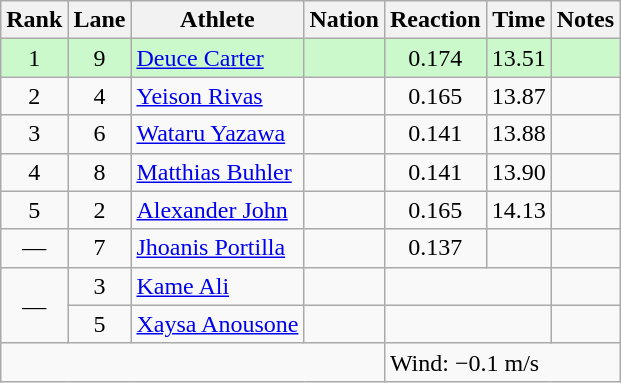<table class="wikitable sortable" style="text-align:center">
<tr>
<th>Rank</th>
<th>Lane</th>
<th>Athlete</th>
<th>Nation</th>
<th>Reaction</th>
<th>Time</th>
<th>Notes</th>
</tr>
<tr style="background:#ccf9cc;">
<td>1</td>
<td>9</td>
<td align=left><a href='#'>Deuce Carter</a></td>
<td align=left></td>
<td>0.174</td>
<td>13.51</td>
<td></td>
</tr>
<tr>
<td>2</td>
<td>4</td>
<td align=left><a href='#'>Yeison Rivas</a></td>
<td align=left></td>
<td>0.165</td>
<td>13.87</td>
<td></td>
</tr>
<tr>
<td>3</td>
<td>6</td>
<td align=left><a href='#'>Wataru Yazawa</a></td>
<td align=left></td>
<td>0.141</td>
<td>13.88</td>
<td></td>
</tr>
<tr>
<td>4</td>
<td>8</td>
<td align=left><a href='#'>Matthias Buhler</a></td>
<td align=left></td>
<td>0.141</td>
<td>13.90</td>
<td></td>
</tr>
<tr>
<td>5</td>
<td>2</td>
<td align=left><a href='#'>Alexander John</a></td>
<td align=left></td>
<td>0.165</td>
<td>14.13</td>
<td></td>
</tr>
<tr>
<td data-sort-value=6>—</td>
<td>7</td>
<td align=left><a href='#'>Jhoanis Portilla</a></td>
<td align=left></td>
<td>0.137</td>
<td data-sort-value=99.99></td>
<td></td>
</tr>
<tr>
<td rowspan=2 data-sort-value=7>—</td>
<td>3</td>
<td align=left><a href='#'>Kame Ali</a></td>
<td align=left></td>
<td colspan=2 data-sort-value=99.99></td>
<td></td>
</tr>
<tr>
<td>5</td>
<td align=left><a href='#'>Xaysa Anousone</a></td>
<td align=left></td>
<td colspan=2 data-sort-value=99.99></td>
<td></td>
</tr>
<tr class="sortbottom">
<td colspan=4></td>
<td colspan="3" style="text-align:left;">Wind: −0.1 m/s</td>
</tr>
</table>
